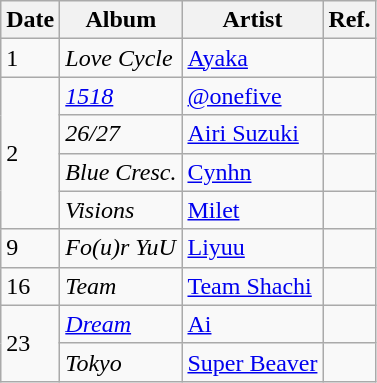<table class="wikitable">
<tr>
<th>Date</th>
<th>Album</th>
<th>Artist</th>
<th>Ref.</th>
</tr>
<tr>
<td>1</td>
<td><em>Love Cycle</em></td>
<td><a href='#'>Ayaka</a></td>
<td></td>
</tr>
<tr>
<td rowspan="4">2</td>
<td><em><a href='#'>1518</a></em></td>
<td><a href='#'>@onefive</a></td>
<td></td>
</tr>
<tr>
<td><em>26/27</em></td>
<td><a href='#'>Airi Suzuki</a></td>
<td></td>
</tr>
<tr>
<td><em>Blue Cresc.</em></td>
<td><a href='#'>Cynhn</a></td>
<td></td>
</tr>
<tr>
<td><em>Visions</em></td>
<td><a href='#'>Milet</a></td>
<td></td>
</tr>
<tr>
<td>9</td>
<td><em>Fo(u)r YuU</em></td>
<td><a href='#'>Liyuu</a></td>
<td></td>
</tr>
<tr>
<td>16</td>
<td><em>Team</em></td>
<td><a href='#'>Team Shachi</a></td>
<td></td>
</tr>
<tr>
<td rowspan="2">23</td>
<td><em><a href='#'>Dream</a></em></td>
<td><a href='#'>Ai</a></td>
<td></td>
</tr>
<tr>
<td><em>Tokyo</em></td>
<td><a href='#'>Super Beaver</a></td>
<td></td>
</tr>
</table>
